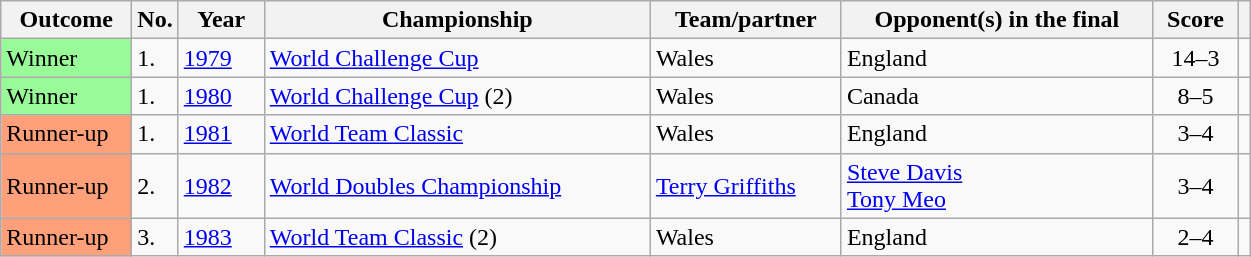<table class="wikitable">
<tr>
<th width="80">Outcome</th>
<th width="20">No.</th>
<th width="50">Year</th>
<th style="width:250px;">Championship</th>
<th style="width:120px;">Team/partner</th>
<th style="width:200px;">Opponent(s) in the final</th>
<th width="50">Score</th>
<th></th>
</tr>
<tr>
<td style="background:#98FB98">Winner</td>
<td>1.</td>
<td><a href='#'>1979</a></td>
<td><a href='#'>World Challenge Cup</a></td>
<td> Wales</td>
<td> England</td>
<td style="text-align:center;">14–3</td>
<td></td>
</tr>
<tr>
<td style="background:#98FB98">Winner</td>
<td>1.</td>
<td><a href='#'>1980</a></td>
<td><a href='#'>World Challenge Cup</a> (2)</td>
<td> Wales</td>
<td> Canada</td>
<td style="text-align:center;">8–5</td>
<td></td>
</tr>
<tr>
<td style="background:#ffa07a;">Runner-up</td>
<td>1.</td>
<td><a href='#'>1981</a></td>
<td><a href='#'>World Team Classic</a></td>
<td> Wales</td>
<td> England</td>
<td style="text-align:center;">3–4</td>
<td></td>
</tr>
<tr>
<td style="background:#ffa07a;">Runner-up</td>
<td>2.</td>
<td><a href='#'>1982</a></td>
<td><a href='#'>World Doubles Championship</a></td>
<td> <a href='#'>Terry Griffiths</a></td>
<td> <a href='#'>Steve Davis</a><br> <a href='#'>Tony Meo</a></td>
<td style="text-align:center;">3–4</td>
<td></td>
</tr>
<tr>
<td style="background:#ffa07a;">Runner-up</td>
<td>3.</td>
<td><a href='#'>1983</a></td>
<td><a href='#'>World Team Classic</a> (2)</td>
<td> Wales</td>
<td> England</td>
<td style="text-align:center;">2–4</td>
<td></td>
</tr>
</table>
